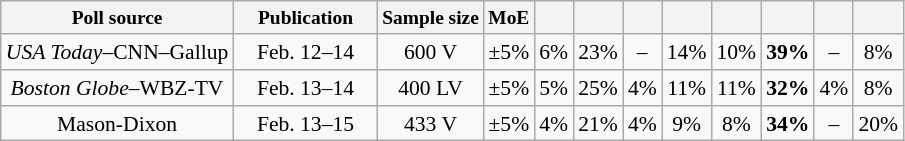<table class="wikitable" style="font-size:90%;text-align:center;">
<tr valign="bottom" style="font-size:90%;">
<th>Poll source</th>
<th style="width:90px;">Publication</th>
<th>Sample size</th>
<th>MoE</th>
<th></th>
<th></th>
<th></th>
<th></th>
<th></th>
<th></th>
<th></th>
<th></th>
</tr>
<tr>
<td><em>USA Today</em>–CNN–Gallup</td>
<td>Feb. 12–14</td>
<td>600 V</td>
<td>±5%</td>
<td>6%</td>
<td>23%</td>
<td>–</td>
<td>14%</td>
<td>10%</td>
<td><strong>39%</strong></td>
<td>–</td>
<td>8%</td>
</tr>
<tr>
<td><em>Boston Globe</em>–WBZ-TV</td>
<td>Feb. 13–14</td>
<td>400 LV</td>
<td>±5%</td>
<td>5%</td>
<td>25%</td>
<td>4%</td>
<td>11%</td>
<td>11%</td>
<td><strong>32%</strong></td>
<td>4%</td>
<td>8%</td>
</tr>
<tr>
<td>Mason-Dixon</td>
<td>Feb. 13–15</td>
<td>433 V</td>
<td>±5%</td>
<td>4%</td>
<td>21%</td>
<td>4%</td>
<td>9%</td>
<td>8%</td>
<td><strong>34%</strong></td>
<td>–</td>
<td>20%</td>
</tr>
</table>
